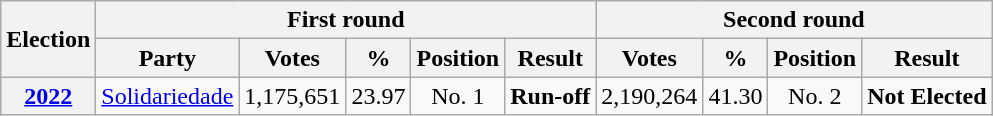<table class="wikitable" style="text-align: center;">
<tr>
<th rowspan="2">Election</th>
<th colspan="5">First round</th>
<th colspan="4">Second round</th>
</tr>
<tr>
<th>Party</th>
<th>Votes</th>
<th>%</th>
<th>Position</th>
<th>Result</th>
<th>Votes</th>
<th>%</th>
<th>Position</th>
<th>Result</th>
</tr>
<tr>
<th><a href='#'>2022</a></th>
<td><a href='#'>Solidariedade</a></td>
<td>1,175,651</td>
<td>23.97</td>
<td>No. 1</td>
<td><strong>Run-off</strong></td>
<td>2,190,264</td>
<td>41.30</td>
<td>No. 2</td>
<td><strong>Not Elected</strong></td>
</tr>
</table>
